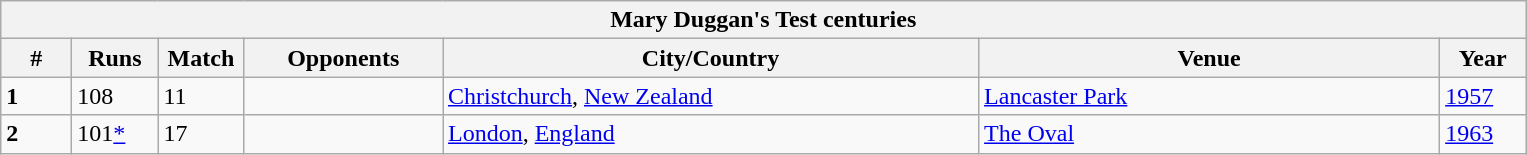<table class="wikitable">
<tr>
<th colspan="8">Mary Duggan's Test centuries</th>
</tr>
<tr>
<th style="width:40px;">#</th>
<th style="width:50px;">Runs</th>
<th style="width:50px;">Match</th>
<th style="width:125px;">Opponents</th>
<th style="width:350px;">City/Country</th>
<th style="width:300px;">Venue</th>
<th style="width:50px;">Year</th>
</tr>
<tr>
<td><strong>1</strong></td>
<td>108</td>
<td>11</td>
<td></td>
<td> <a href='#'>Christchurch</a>, <a href='#'>New Zealand</a></td>
<td><a href='#'>Lancaster Park</a></td>
<td><a href='#'>1957</a></td>
</tr>
<tr>
<td><strong>2</strong></td>
<td>101<a href='#'>*</a></td>
<td>17</td>
<td></td>
<td> <a href='#'>London</a>, <a href='#'>England</a></td>
<td><a href='#'>The Oval</a></td>
<td><a href='#'>1963</a></td>
</tr>
</table>
